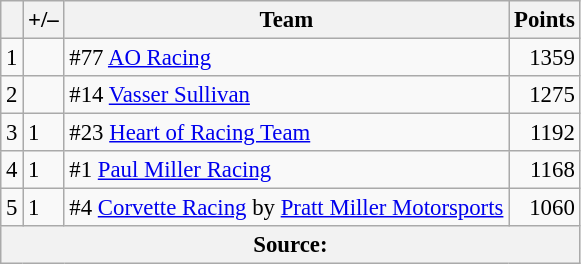<table class="wikitable" style="font-size: 95%;">
<tr>
<th scope="col"></th>
<th scope="col">+/–</th>
<th scope="col">Team</th>
<th scope="col">Points</th>
</tr>
<tr>
<td align=center>1</td>
<td align=left></td>
<td>#77 <a href='#'>AO Racing</a></td>
<td align=right>1359</td>
</tr>
<tr>
<td align=center>2</td>
<td align=left></td>
<td>#14 <a href='#'>Vasser Sullivan</a></td>
<td align=right>1275</td>
</tr>
<tr>
<td align=center>3</td>
<td align=left> 1</td>
<td>#23 <a href='#'>Heart of Racing Team</a></td>
<td align=right>1192</td>
</tr>
<tr>
<td align=center>4</td>
<td align=left> 1</td>
<td>#1 <a href='#'>Paul Miller Racing</a></td>
<td align=right>1168</td>
</tr>
<tr>
<td align=center>5</td>
<td align=left> 1</td>
<td>#4 <a href='#'>Corvette Racing</a> by <a href='#'>Pratt Miller Motorsports</a></td>
<td align=right>1060</td>
</tr>
<tr>
<th colspan=5>Source:</th>
</tr>
</table>
